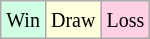<table class="wikitable">
<tr>
<td style="background-color: #d0ffe3;"><small>Win</small></td>
<td style="background-color: #ffffdd;"><small>Draw</small></td>
<td style="background-color: #ffd0e3;"><small>Loss</small></td>
</tr>
</table>
